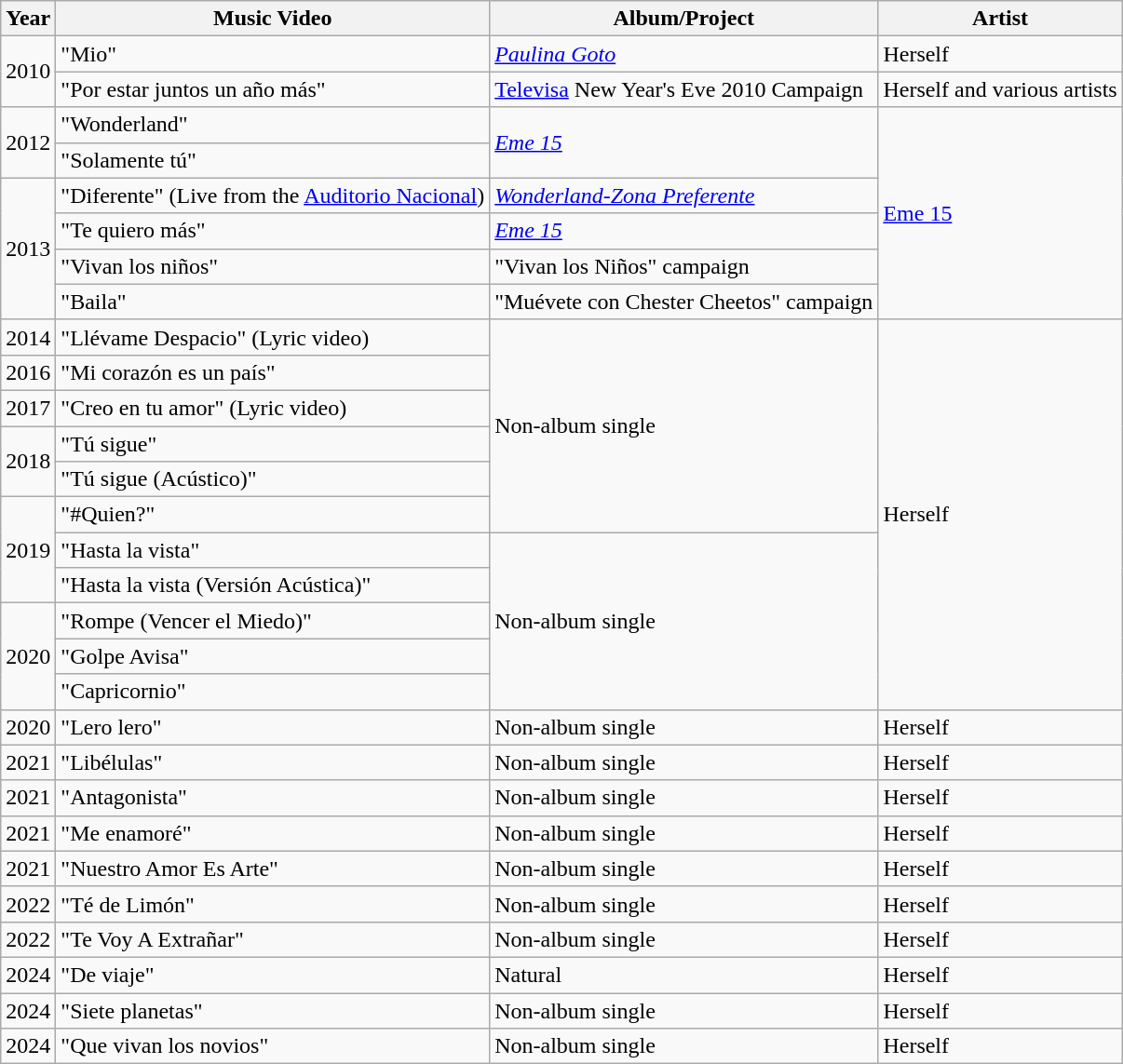<table class="wikitable sortable">
<tr>
<th>Year</th>
<th>Music Video</th>
<th>Album/Project</th>
<th>Artist</th>
</tr>
<tr>
<td rowspan="2">2010</td>
<td>"Mio"</td>
<td><em><a href='#'>Paulina Goto</a></em></td>
<td>Herself</td>
</tr>
<tr>
<td>"Por estar juntos un año más"</td>
<td><a href='#'>Televisa</a> New Year's Eve 2010 Campaign</td>
<td>Herself and various artists</td>
</tr>
<tr>
<td rowspan="2">2012</td>
<td>"Wonderland"</td>
<td rowspan="2"><em><a href='#'>Eme 15</a></em></td>
<td rowspan="6"><a href='#'>Eme 15</a></td>
</tr>
<tr>
<td>"Solamente tú"</td>
</tr>
<tr>
<td rowspan="4">2013</td>
<td>"Diferente" (Live from the <a href='#'>Auditorio Nacional</a>)</td>
<td><em><a href='#'>Wonderland-Zona Preferente</a></em></td>
</tr>
<tr>
<td>"Te quiero más"</td>
<td><em><a href='#'>Eme 15</a></em></td>
</tr>
<tr>
<td>"Vivan los niños"</td>
<td>"Vivan los Niños" campaign</td>
</tr>
<tr>
<td>"Baila"</td>
<td>"Muévete con Chester Cheetos" campaign</td>
</tr>
<tr>
<td>2014</td>
<td>"Llévame Despacio" (Lyric video)</td>
<td rowspan="6">Non-album single</td>
<td rowspan="11">Herself</td>
</tr>
<tr>
<td>2016</td>
<td>"Mi corazón es un país"</td>
</tr>
<tr>
<td>2017</td>
<td>"Creo en tu amor" (Lyric video)</td>
</tr>
<tr>
<td rowspan="2">2018</td>
<td>"Tú sigue"</td>
</tr>
<tr>
<td>"Tú sigue (Acústico)"</td>
</tr>
<tr>
<td rowspan="3">2019</td>
<td>"#Quien?"</td>
</tr>
<tr>
<td>"Hasta la vista"</td>
<td rowspan="5">Non-album single</td>
</tr>
<tr>
<td>"Hasta la vista (Versión Acústica)"</td>
</tr>
<tr>
<td rowspan="3">2020</td>
<td>"Rompe (Vencer el Miedo)"</td>
</tr>
<tr>
<td>"Golpe Avisa"</td>
</tr>
<tr>
<td>"Capricornio"</td>
</tr>
<tr>
<td>2020</td>
<td>"Lero lero"</td>
<td>Non-album single</td>
<td>Herself</td>
</tr>
<tr>
<td>2021</td>
<td>"Libélulas"</td>
<td>Non-album single</td>
<td>Herself</td>
</tr>
<tr>
<td>2021</td>
<td>"Antagonista"</td>
<td>Non-album single</td>
<td>Herself</td>
</tr>
<tr>
<td>2021</td>
<td>"Me enamoré"</td>
<td>Non-album single</td>
<td>Herself</td>
</tr>
<tr>
<td>2021</td>
<td>"Nuestro Amor Es Arte"</td>
<td>Non-album single</td>
<td>Herself</td>
</tr>
<tr>
<td>2022</td>
<td>"Té de Limón"</td>
<td>Non-album single</td>
<td>Herself</td>
</tr>
<tr>
<td>2022</td>
<td>"Te Voy A Extrañar"</td>
<td>Non-album single</td>
<td>Herself</td>
</tr>
<tr>
<td>2024</td>
<td>"De viaje"</td>
<td>Natural</td>
<td>Herself</td>
</tr>
<tr>
<td>2024</td>
<td>"Siete planetas"</td>
<td>Non-album single</td>
<td>Herself</td>
</tr>
<tr>
<td>2024</td>
<td>"Que vivan los novios"</td>
<td>Non-album single</td>
<td>Herself</td>
</tr>
</table>
